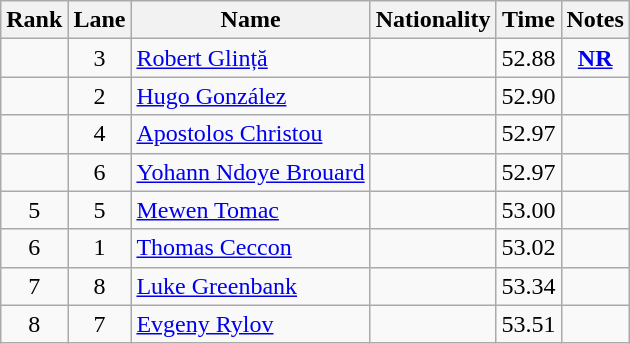<table class="wikitable sortable" style="text-align:center">
<tr>
<th>Rank</th>
<th>Lane</th>
<th>Name</th>
<th>Nationality</th>
<th>Time</th>
<th>Notes</th>
</tr>
<tr>
<td></td>
<td>3</td>
<td align=left><a href='#'>Robert Glință</a></td>
<td align=left></td>
<td>52.88</td>
<td><strong><a href='#'>NR</a></strong></td>
</tr>
<tr>
<td></td>
<td>2</td>
<td align=left><a href='#'>Hugo González</a></td>
<td align=left></td>
<td>52.90</td>
<td></td>
</tr>
<tr>
<td></td>
<td>4</td>
<td align=left><a href='#'>Apostolos Christou</a></td>
<td align=left></td>
<td>52.97</td>
<td></td>
</tr>
<tr>
<td></td>
<td>6</td>
<td align=left><a href='#'>Yohann Ndoye Brouard</a></td>
<td align=left></td>
<td>52.97</td>
<td></td>
</tr>
<tr>
<td>5</td>
<td>5</td>
<td align=left><a href='#'>Mewen Tomac</a></td>
<td align=left></td>
<td>53.00</td>
<td></td>
</tr>
<tr>
<td>6</td>
<td>1</td>
<td align=left><a href='#'>Thomas Ceccon</a></td>
<td align=left></td>
<td>53.02</td>
<td></td>
</tr>
<tr>
<td>7</td>
<td>8</td>
<td align=left><a href='#'>Luke Greenbank</a></td>
<td align=left></td>
<td>53.34</td>
<td></td>
</tr>
<tr>
<td>8</td>
<td>7</td>
<td align=left><a href='#'>Evgeny Rylov</a></td>
<td align=left></td>
<td>53.51</td>
<td></td>
</tr>
</table>
